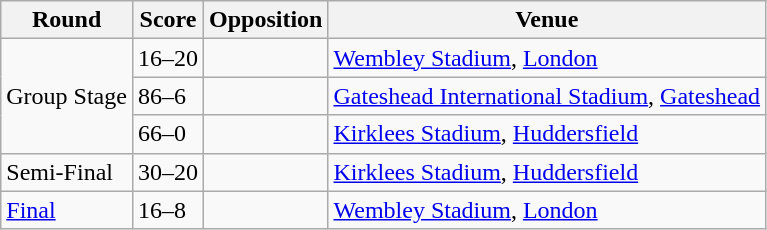<table class="wikitable">
<tr>
<th>Round</th>
<th>Score</th>
<th>Opposition</th>
<th>Venue</th>
</tr>
<tr>
<td rowspan="3">Group Stage</td>
<td>16–20</td>
<td></td>
<td><a href='#'>Wembley Stadium</a>, <a href='#'>London</a></td>
</tr>
<tr>
<td>86–6</td>
<td></td>
<td><a href='#'>Gateshead International Stadium</a>, <a href='#'>Gateshead</a></td>
</tr>
<tr>
<td>66–0</td>
<td></td>
<td><a href='#'>Kirklees Stadium</a>, <a href='#'>Huddersfield</a></td>
</tr>
<tr>
<td>Semi-Final</td>
<td>30–20</td>
<td></td>
<td><a href='#'>Kirklees Stadium</a>, <a href='#'>Huddersfield</a></td>
</tr>
<tr>
<td><a href='#'>Final</a></td>
<td>16–8</td>
<td></td>
<td><a href='#'>Wembley Stadium</a>, <a href='#'>London</a></td>
</tr>
</table>
